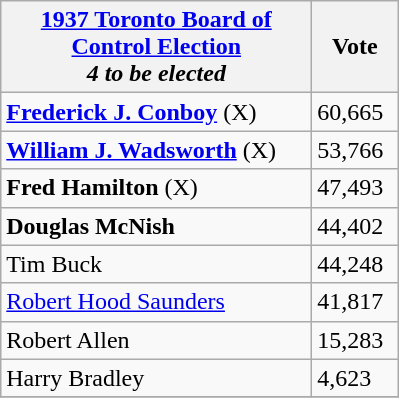<table class="wikitable">
<tr>
<th bgcolor="#DDDDFF" width="200px"><a href='#'>1937 Toronto Board of Control Election</a>  <br> <em>4 to be elected</em> <br></th>
<th bgcolor="#DDDDFF" width="50px">Vote</th>
</tr>
<tr>
<td><strong><a href='#'>Frederick J. Conboy</a></strong> (X)</td>
<td>60,665</td>
</tr>
<tr>
<td><strong><a href='#'>William J. Wadsworth</a></strong> (X)</td>
<td>53,766</td>
</tr>
<tr>
<td><strong>Fred Hamilton</strong> (X)</td>
<td>47,493</td>
</tr>
<tr>
<td><strong>Douglas McNish</strong></td>
<td>44,402</td>
</tr>
<tr>
<td>Tim Buck</td>
<td>44,248</td>
</tr>
<tr>
<td><a href='#'>Robert Hood Saunders</a></td>
<td>41,817</td>
</tr>
<tr>
<td>Robert Allen</td>
<td>15,283</td>
</tr>
<tr>
<td>Harry Bradley</td>
<td>4,623</td>
</tr>
<tr>
</tr>
</table>
